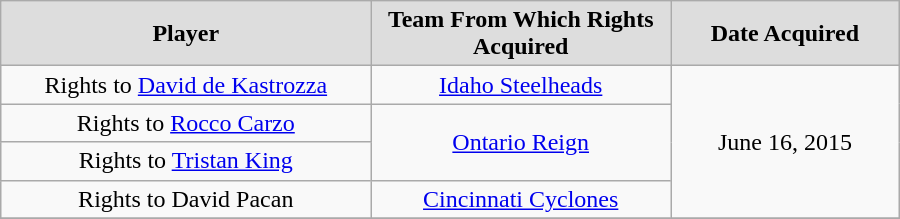<table class="wikitable" style="text-align: center; width: 600px; height: 75px;">
<tr align="center" bgcolor="#dddddd">
<td><strong>Player</strong></td>
<td><strong>Team From Which Rights Acquired</strong></td>
<td><strong>Date Acquired</strong></td>
</tr>
<tr>
<td style="width: 250px">Rights to <a href='#'>David de Kastrozza</a></td>
<td style="width: 200px"><a href='#'>Idaho Steelheads</a></td>
<td style="width: 150px" rowspan="4">June 16, 2015</td>
</tr>
<tr>
<td style="width: 250px">Rights to <a href='#'>Rocco Carzo</a></td>
<td style="width: 200px" rowspan="2"><a href='#'>Ontario Reign</a></td>
</tr>
<tr>
<td style="width: 250px">Rights to <a href='#'>Tristan King</a></td>
</tr>
<tr>
<td style="width: 250px">Rights to David Pacan</td>
<td style="width: 200px"><a href='#'>Cincinnati Cyclones</a></td>
</tr>
<tr>
</tr>
</table>
